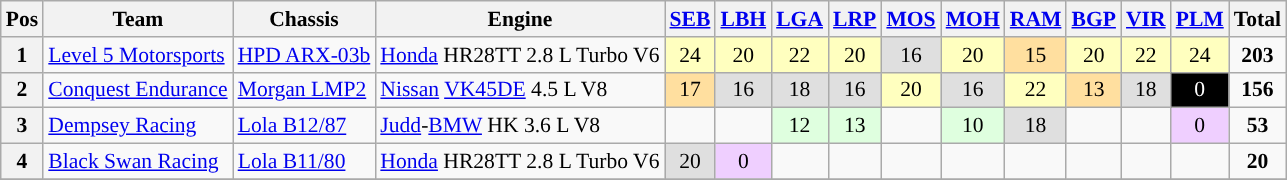<table class="wikitable" style="font-size: 90%; text-align:center;">
<tr>
<th>Pos</th>
<th>Team</th>
<th>Chassis</th>
<th>Engine</th>
<th><a href='#'>SEB</a></th>
<th><a href='#'>LBH</a></th>
<th><a href='#'>LGA</a></th>
<th><a href='#'>LRP</a></th>
<th><a href='#'>MOS</a></th>
<th><a href='#'>MOH</a></th>
<th><a href='#'>RAM</a></th>
<th><a href='#'>BGP</a></th>
<th><a href='#'>VIR</a></th>
<th><a href='#'>PLM</a></th>
<th>Total</th>
</tr>
<tr>
<th>1</th>
<td align=left> <a href='#'>Level 5 Motorsports</a></td>
<td align=left><a href='#'>HPD ARX-03b</a></td>
<td align=left><a href='#'>Honda</a> HR28TT 2.8 L Turbo V6</td>
<td style="background:#FFFFBF;”">24</td>
<td style="background:#FFFFBF;”">20</td>
<td style="background:#FFFFBF;”">22</td>
<td style="background:#FFFFBF;”">20</td>
<td style="background:#DFDFDF;”">16</td>
<td style="background:#FFFFBF;”">20</td>
<td style="background:#FFDF9F;”">15</td>
<td style="background:#FFFFBF;”">20</td>
<td style="background:#FFFFBF;”">22</td>
<td style="background:#FFFFBF;”">24</td>
<td><strong>203</strong></td>
</tr>
<tr>
<th>2</th>
<td align=left> <a href='#'>Conquest Endurance</a></td>
<td align=left><a href='#'>Morgan LMP2</a></td>
<td align=left><a href='#'>Nissan</a> <a href='#'>VK45DE</a> 4.5 L V8</td>
<td style="background:#FFDF9F;”">17</td>
<td style="background:#DFDFDF;”">16</td>
<td style="background:#DFDFDF;”">18</td>
<td style="background:#DFDFDF;”">16</td>
<td style="background:#FFFFBF;”">20</td>
<td style="background:#DFDFDF;”">16</td>
<td style="background:#FFFFBF;”">22</td>
<td style="background:#FFDF9F;”">13</td>
<td style="background:#DFDFDF;”">18</td>
<td style="background:#000000;color:white">0</td>
<td><strong>156</strong></td>
</tr>
<tr>
<th>3</th>
<td align=left> <a href='#'>Dempsey Racing</a></td>
<td align=left><a href='#'>Lola B12/87</a></td>
<td align=left><a href='#'>Judd</a>-<a href='#'>BMW</a> HK 3.6 L V8</td>
<td></td>
<td></td>
<td style="background:#DFFFDF;">12</td>
<td style="background:#DFFFDF;">13</td>
<td></td>
<td style="background:#DFFFDF;">10</td>
<td style="background:#DFDFDF;”">18</td>
<td></td>
<td></td>
<td style="background:#EFCFFF;">0</td>
<td><strong>53</strong></td>
</tr>
<tr>
<th>4</th>
<td align=left> <a href='#'>Black Swan Racing</a></td>
<td align=left><a href='#'>Lola B11/80</a></td>
<td align=left><a href='#'>Honda</a> HR28TT 2.8 L Turbo V6</td>
<td style="background:#DFDFDF;”">20</td>
<td style="background:#EFCFFF;">0</td>
<td></td>
<td></td>
<td></td>
<td></td>
<td></td>
<td></td>
<td></td>
<td></td>
<td><strong>20</strong></td>
</tr>
<tr>
</tr>
</table>
